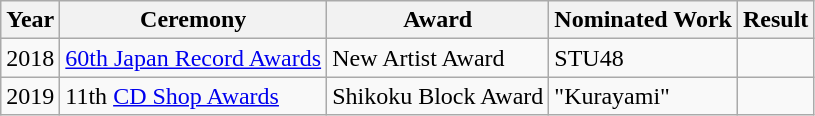<table class="wikitable">
<tr>
<th>Year</th>
<th>Ceremony</th>
<th>Award</th>
<th>Nominated Work</th>
<th>Result</th>
</tr>
<tr>
<td>2018</td>
<td><a href='#'>60th Japan Record Awards</a></td>
<td>New Artist Award</td>
<td>STU48</td>
<td></td>
</tr>
<tr>
<td>2019</td>
<td>11th <a href='#'>CD Shop Awards</a></td>
<td>Shikoku Block Award</td>
<td>"Kurayami"</td>
<td></td>
</tr>
</table>
